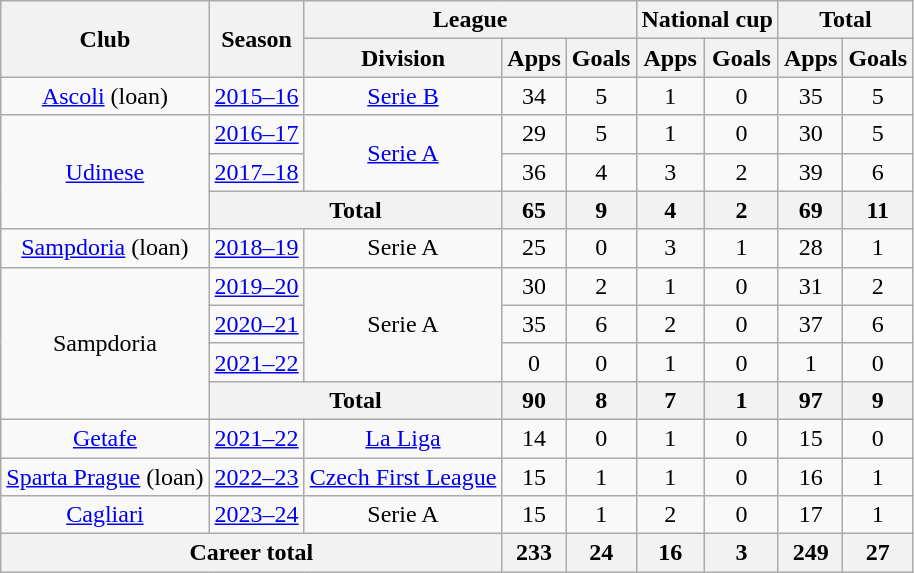<table class="wikitable" style="text-align:center">
<tr>
<th rowspan="2">Club</th>
<th rowspan="2">Season</th>
<th colspan="3">League</th>
<th colspan="2">National cup</th>
<th colspan="2">Total</th>
</tr>
<tr>
<th>Division</th>
<th>Apps</th>
<th>Goals</th>
<th>Apps</th>
<th>Goals</th>
<th>Apps</th>
<th>Goals</th>
</tr>
<tr>
<td><a href='#'>Ascoli</a> (loan)</td>
<td><a href='#'>2015–16</a></td>
<td><a href='#'>Serie B</a></td>
<td>34</td>
<td>5</td>
<td>1</td>
<td>0</td>
<td>35</td>
<td>5</td>
</tr>
<tr>
<td rowspan="3"><a href='#'>Udinese</a></td>
<td><a href='#'>2016–17</a></td>
<td rowspan="2"><a href='#'>Serie A</a></td>
<td>29</td>
<td>5</td>
<td>1</td>
<td>0</td>
<td>30</td>
<td>5</td>
</tr>
<tr>
<td><a href='#'>2017–18</a></td>
<td>36</td>
<td>4</td>
<td>3</td>
<td>2</td>
<td>39</td>
<td>6</td>
</tr>
<tr>
<th colspan="2">Total</th>
<th>65</th>
<th>9</th>
<th>4</th>
<th>2</th>
<th>69</th>
<th>11</th>
</tr>
<tr>
<td><a href='#'>Sampdoria</a> (loan)</td>
<td><a href='#'>2018–19</a></td>
<td>Serie A</td>
<td>25</td>
<td>0</td>
<td>3</td>
<td>1</td>
<td>28</td>
<td>1</td>
</tr>
<tr>
<td rowspan="4">Sampdoria</td>
<td><a href='#'>2019–20</a></td>
<td rowspan="3">Serie A</td>
<td>30</td>
<td>2</td>
<td>1</td>
<td>0</td>
<td>31</td>
<td>2</td>
</tr>
<tr>
<td><a href='#'>2020–21</a></td>
<td>35</td>
<td>6</td>
<td>2</td>
<td>0</td>
<td>37</td>
<td>6</td>
</tr>
<tr>
<td><a href='#'>2021–22</a></td>
<td>0</td>
<td>0</td>
<td>1</td>
<td>0</td>
<td>1</td>
<td>0</td>
</tr>
<tr>
<th colspan="2">Total</th>
<th>90</th>
<th>8</th>
<th>7</th>
<th>1</th>
<th>97</th>
<th>9</th>
</tr>
<tr>
<td><a href='#'>Getafe</a></td>
<td><a href='#'>2021–22</a></td>
<td><a href='#'>La Liga</a></td>
<td>14</td>
<td>0</td>
<td>1</td>
<td>0</td>
<td>15</td>
<td>0</td>
</tr>
<tr>
<td><a href='#'>Sparta Prague</a> (loan)</td>
<td><a href='#'>2022–23</a></td>
<td><a href='#'>Czech First League</a></td>
<td>15</td>
<td>1</td>
<td>1</td>
<td>0</td>
<td>16</td>
<td>1</td>
</tr>
<tr>
<td><a href='#'>Cagliari</a></td>
<td><a href='#'>2023–24</a></td>
<td>Serie A</td>
<td>15</td>
<td>1</td>
<td>2</td>
<td>0</td>
<td>17</td>
<td>1</td>
</tr>
<tr>
<th colspan="3">Career total</th>
<th>233</th>
<th>24</th>
<th>16</th>
<th>3</th>
<th>249</th>
<th>27</th>
</tr>
</table>
